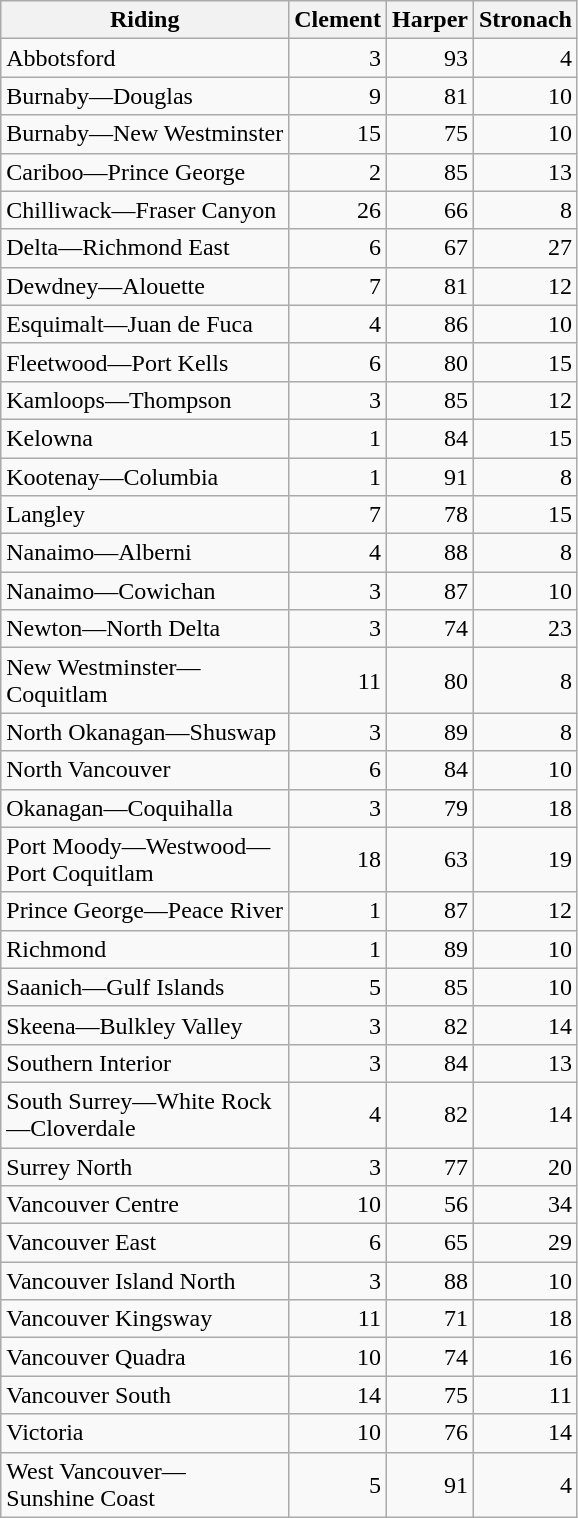<table class="wikitable">
<tr>
<th>Riding</th>
<th>Clement</th>
<th>Harper</th>
<th>Stronach</th>
</tr>
<tr>
<td>Abbotsford</td>
<td style="text-align:right;">3</td>
<td style="text-align:right;">93</td>
<td style="text-align:right;">4</td>
</tr>
<tr>
<td>Burnaby—Douglas</td>
<td style="text-align:right;">9</td>
<td style="text-align:right;">81</td>
<td style="text-align:right;">10</td>
</tr>
<tr>
<td>Burnaby—New Westminster</td>
<td style="text-align:right;">15</td>
<td style="text-align:right;">75</td>
<td style="text-align:right;">10</td>
</tr>
<tr>
<td>Cariboo—Prince George</td>
<td style="text-align:right;">2</td>
<td style="text-align:right;">85</td>
<td style="text-align:right;">13</td>
</tr>
<tr>
<td>Chilliwack—Fraser Canyon</td>
<td style="text-align:right;">26</td>
<td style="text-align:right;">66</td>
<td style="text-align:right;">8</td>
</tr>
<tr>
<td>Delta—Richmond East</td>
<td style="text-align:right;">6</td>
<td style="text-align:right;">67</td>
<td style="text-align:right;">27</td>
</tr>
<tr>
<td>Dewdney—Alouette</td>
<td style="text-align:right;">7</td>
<td style="text-align:right;">81</td>
<td style="text-align:right;">12</td>
</tr>
<tr>
<td>Esquimalt—Juan de Fuca</td>
<td style="text-align:right;">4</td>
<td style="text-align:right;">86</td>
<td style="text-align:right;">10</td>
</tr>
<tr>
<td>Fleetwood—Port Kells</td>
<td style="text-align:right;">6</td>
<td style="text-align:right;">80</td>
<td style="text-align:right;">15</td>
</tr>
<tr>
<td>Kamloops—Thompson</td>
<td style="text-align:right;">3</td>
<td style="text-align:right;">85</td>
<td style="text-align:right;">12</td>
</tr>
<tr>
<td>Kelowna</td>
<td style="text-align:right;">1</td>
<td style="text-align:right;">84</td>
<td style="text-align:right;">15</td>
</tr>
<tr>
<td>Kootenay—Columbia</td>
<td style="text-align:right;">1</td>
<td style="text-align:right;">91</td>
<td style="text-align:right;">8</td>
</tr>
<tr>
<td>Langley</td>
<td style="text-align:right;">7</td>
<td style="text-align:right;">78</td>
<td style="text-align:right;">15</td>
</tr>
<tr>
<td>Nanaimo—Alberni</td>
<td style="text-align:right;">4</td>
<td style="text-align:right;">88</td>
<td style="text-align:right;">8</td>
</tr>
<tr>
<td>Nanaimo—Cowichan</td>
<td style="text-align:right;">3</td>
<td style="text-align:right;">87</td>
<td style="text-align:right;">10</td>
</tr>
<tr>
<td>Newton—North Delta</td>
<td style="text-align:right;">3</td>
<td style="text-align:right;">74</td>
<td style="text-align:right;">23</td>
</tr>
<tr>
<td>New Westminster—<br>Coquitlam</td>
<td style="text-align:right;">11</td>
<td style="text-align:right;">80</td>
<td style="text-align:right;">8</td>
</tr>
<tr>
<td>North Okanagan—Shuswap</td>
<td style="text-align:right;">3</td>
<td style="text-align:right;">89</td>
<td style="text-align:right;">8</td>
</tr>
<tr>
<td>North Vancouver</td>
<td style="text-align:right;">6</td>
<td style="text-align:right;">84</td>
<td style="text-align:right;">10</td>
</tr>
<tr>
<td>Okanagan—Coquihalla</td>
<td style="text-align:right;">3</td>
<td style="text-align:right;">79</td>
<td style="text-align:right;">18</td>
</tr>
<tr>
<td>Port Moody—Westwood—<br>Port Coquitlam</td>
<td style="text-align:right;">18</td>
<td style="text-align:right;">63</td>
<td style="text-align:right;">19</td>
</tr>
<tr>
<td>Prince George—Peace River</td>
<td style="text-align:right;">1</td>
<td style="text-align:right;">87</td>
<td style="text-align:right;">12</td>
</tr>
<tr>
<td>Richmond</td>
<td style="text-align:right;">1</td>
<td style="text-align:right;">89</td>
<td style="text-align:right;">10</td>
</tr>
<tr>
<td>Saanich—Gulf Islands</td>
<td style="text-align:right;">5</td>
<td style="text-align:right;">85</td>
<td style="text-align:right;">10</td>
</tr>
<tr>
<td>Skeena—Bulkley Valley</td>
<td style="text-align:right;">3</td>
<td style="text-align:right;">82</td>
<td style="text-align:right;">14</td>
</tr>
<tr>
<td>Southern Interior</td>
<td style="text-align:right;">3</td>
<td style="text-align:right;">84</td>
<td style="text-align:right;">13</td>
</tr>
<tr>
<td>South Surrey—White Rock<br>—Cloverdale</td>
<td style="text-align:right;">4</td>
<td style="text-align:right;">82</td>
<td style="text-align:right;">14</td>
</tr>
<tr>
<td>Surrey North</td>
<td style="text-align:right;">3</td>
<td style="text-align:right;">77</td>
<td style="text-align:right;">20</td>
</tr>
<tr>
<td>Vancouver Centre</td>
<td style="text-align:right;">10</td>
<td style="text-align:right;">56</td>
<td style="text-align:right;">34</td>
</tr>
<tr>
<td>Vancouver East</td>
<td style="text-align:right;">6</td>
<td style="text-align:right;">65</td>
<td style="text-align:right;">29</td>
</tr>
<tr>
<td>Vancouver Island North</td>
<td style="text-align:right;">3</td>
<td style="text-align:right;">88</td>
<td style="text-align:right;">10</td>
</tr>
<tr>
<td>Vancouver Kingsway</td>
<td style="text-align:right;">11</td>
<td style="text-align:right;">71</td>
<td style="text-align:right;">18</td>
</tr>
<tr>
<td>Vancouver Quadra</td>
<td style="text-align:right;">10</td>
<td style="text-align:right;">74</td>
<td style="text-align:right;">16</td>
</tr>
<tr>
<td>Vancouver South</td>
<td style="text-align:right;">14</td>
<td style="text-align:right;">75</td>
<td style="text-align:right;">11</td>
</tr>
<tr>
<td>Victoria</td>
<td style="text-align:right;">10</td>
<td style="text-align:right;">76</td>
<td style="text-align:right;">14</td>
</tr>
<tr>
<td>West Vancouver—<br>Sunshine Coast</td>
<td style="text-align:right;">5</td>
<td style="text-align:right;">91</td>
<td style="text-align:right;">4</td>
</tr>
</table>
